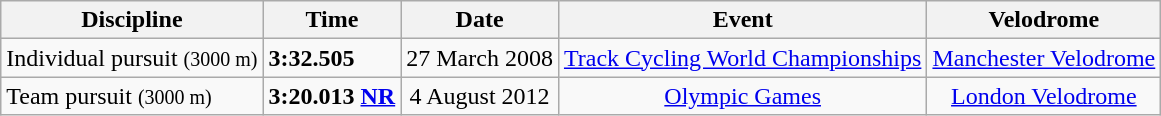<table class="wikitable">
<tr>
<th>Discipline</th>
<th>Time</th>
<th>Date</th>
<th>Event</th>
<th>Velodrome</th>
</tr>
<tr>
<td>Individual pursuit <small>(3000 m)</small></td>
<td><strong>3:32.505</strong></td>
<td align=center>27 March 2008</td>
<td align=center><a href='#'>Track Cycling World Championships</a></td>
<td align=center><a href='#'>Manchester Velodrome</a></td>
</tr>
<tr>
<td>Team pursuit <small>(3000 m)</small></td>
<td><strong>3:20.013 <a href='#'>NR</a></strong></td>
<td align=center>4 August 2012</td>
<td align=center><a href='#'>Olympic Games</a></td>
<td align=center><a href='#'>London Velodrome</a></td>
</tr>
</table>
